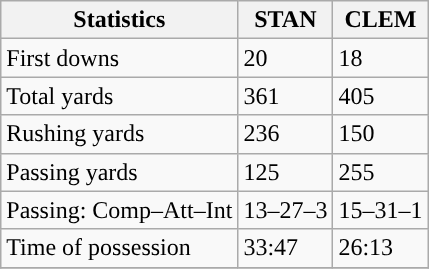<table class="wikitable" style="float: left;">
<tr>
<th>Statistics</th>
<th>STAN</th>
<th>CLEM</th>
</tr>
<tr>
<td>First downs</td>
<td>20</td>
<td>18</td>
</tr>
<tr>
<td>Total yards</td>
<td>361</td>
<td>405</td>
</tr>
<tr>
<td>Rushing yards</td>
<td>236</td>
<td>150</td>
</tr>
<tr>
<td>Passing yards</td>
<td>125</td>
<td>255</td>
</tr>
<tr>
<td>Passing: Comp–Att–Int</td>
<td>13–27–3</td>
<td>15–31–1</td>
</tr>
<tr>
<td>Time of possession</td>
<td>33:47</td>
<td>26:13</td>
</tr>
<tr>
</tr>
</table>
